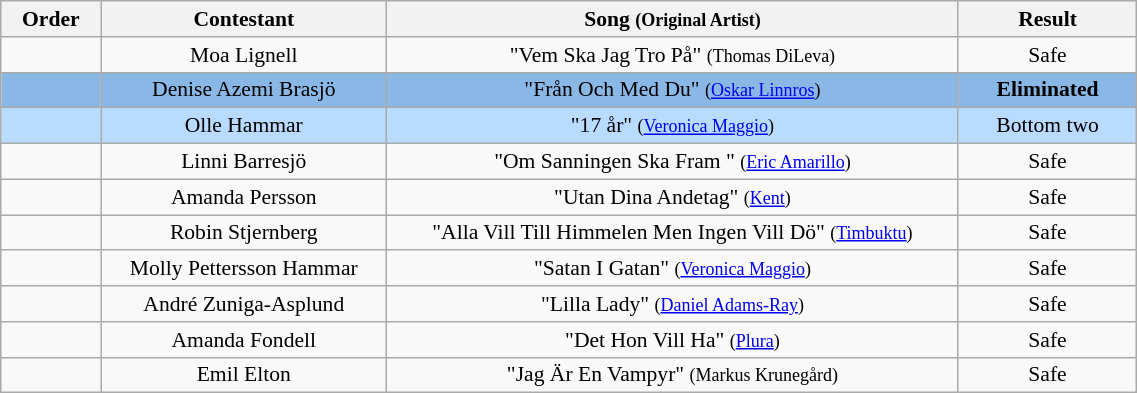<table class="wikitable" style="font-size:90%; width:60%; text-align: center;">
<tr>
<th style="width:05%;">Order</th>
<th style="width:16%;">Contestant</th>
<th style="width:32%;">Song <small>(Original Artist)</small></th>
<th style="width:10%;">Result</th>
</tr>
<tr>
<td></td>
<td>Moa Lignell</td>
<td>"Vem Ska Jag Tro På" <small>(Thomas DiLeva)</small></td>
<td>Safe</td>
</tr>
<tr style="background:#8ab8e6;">
<td></td>
<td>Denise Azemi Brasjö</td>
<td>"Från Och Med Du" <small>(<a href='#'>Oskar Linnros</a>)</small></td>
<td><strong>Eliminated</strong></td>
</tr>
<tr style="background:#b8dbff;">
<td></td>
<td>Olle Hammar</td>
<td>"17 år" <small>(<a href='#'>Veronica Maggio</a>)</small></td>
<td>Bottom two</td>
</tr>
<tr>
<td></td>
<td>Linni Barresjö</td>
<td>"Om Sanningen Ska Fram " <small>(<a href='#'>Eric Amarillo</a>)</small></td>
<td>Safe</td>
</tr>
<tr>
<td></td>
<td>Amanda Persson</td>
<td>"Utan Dina Andetag" <small>(<a href='#'>Kent</a>)</small></td>
<td>Safe</td>
</tr>
<tr>
<td></td>
<td>Robin Stjernberg</td>
<td>"Alla Vill Till Himmelen Men Ingen Vill Dö" <small>(<a href='#'>Timbuktu</a>)</small></td>
<td>Safe</td>
</tr>
<tr>
<td></td>
<td>Molly Pettersson Hammar</td>
<td>"Satan I Gatan" <small>(<a href='#'>Veronica Maggio</a>)</small></td>
<td>Safe</td>
</tr>
<tr>
<td></td>
<td>André Zuniga-Asplund</td>
<td>"Lilla Lady" <small>(<a href='#'>Daniel Adams-Ray</a>)</small></td>
<td>Safe</td>
</tr>
<tr>
<td></td>
<td>Amanda Fondell</td>
<td>"Det Hon Vill Ha" <small>(<a href='#'>Plura</a>)</small></td>
<td>Safe</td>
</tr>
<tr>
<td></td>
<td>Emil Elton</td>
<td>"Jag Är En Vampyr" <small>(Markus Krunegård)</small></td>
<td>Safe</td>
</tr>
</table>
